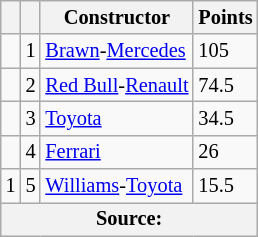<table class="wikitable" style="font-size: 85%;">
<tr>
<th></th>
<th></th>
<th>Constructor</th>
<th>Points</th>
</tr>
<tr>
<td></td>
<td align="center">1</td>
<td> <a href='#'>Brawn</a>-<a href='#'>Mercedes</a></td>
<td>105</td>
</tr>
<tr>
<td></td>
<td align="center">2</td>
<td> <a href='#'>Red Bull</a>-<a href='#'>Renault</a></td>
<td>74.5</td>
</tr>
<tr>
<td></td>
<td align="center">3</td>
<td> <a href='#'>Toyota</a></td>
<td>34.5</td>
</tr>
<tr>
<td></td>
<td align="center">4</td>
<td> <a href='#'>Ferrari</a></td>
<td>26</td>
</tr>
<tr>
<td> 1</td>
<td align="center">5</td>
<td> <a href='#'>Williams</a>-<a href='#'>Toyota</a></td>
<td>15.5</td>
</tr>
<tr>
<th colspan=4>Source: </th>
</tr>
</table>
